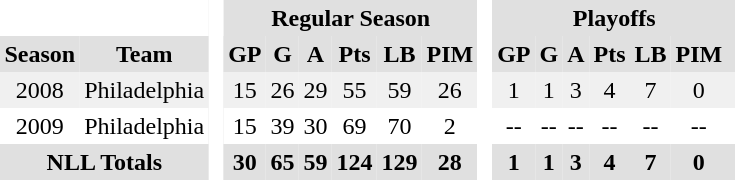<table BORDER="0" CELLPADDING="3" CELLSPACING="0">
<tr ALIGN="center" bgcolor="#e0e0e0">
<th colspan="2" bgcolor="#ffffff"> </th>
<th rowspan="99" bgcolor="#ffffff"> </th>
<th colspan="6">Regular Season</th>
<th rowspan="99" bgcolor="#ffffff"> </th>
<th colspan="7">Playoffs</th>
</tr>
<tr ALIGN="center" bgcolor="#e0e0e0">
<th>Season</th>
<th>Team</th>
<th>GP</th>
<th>G</th>
<th>A</th>
<th>Pts</th>
<th>LB</th>
<th>PIM</th>
<th>GP</th>
<th>G</th>
<th>A</th>
<th>Pts</th>
<th>LB</th>
<th>PIM</th>
<th></th>
</tr>
<tr ALIGN="center" bgcolor="#f0f0f0">
<td>2008</td>
<td>Philadelphia</td>
<td>15</td>
<td>26</td>
<td>29</td>
<td>55</td>
<td>59</td>
<td>26</td>
<td>1</td>
<td>1</td>
<td>3</td>
<td>4</td>
<td>7</td>
<td>0</td>
<td></td>
</tr>
<tr ALIGN="center">
<td>2009</td>
<td>Philadelphia</td>
<td>15</td>
<td>39</td>
<td>30</td>
<td>69</td>
<td>70</td>
<td>2</td>
<td>--</td>
<td>--</td>
<td>--</td>
<td>--</td>
<td>--</td>
<td>--</td>
<td></td>
</tr>
<tr ALIGN="center" bgcolor="#e0e0e0">
<th colspan="2">NLL Totals</th>
<th>30</th>
<th>65</th>
<th>59</th>
<th>124</th>
<th>129</th>
<th>28</th>
<th>1</th>
<th>1</th>
<th>3</th>
<th>4</th>
<th>7</th>
<th>0</th>
<th></th>
</tr>
</table>
